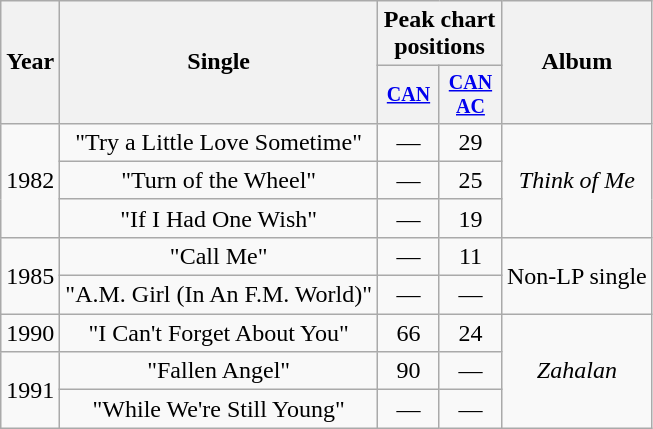<table class="wikitable" style="text-align:center;">
<tr>
<th rowspan="2">Year</th>
<th rowspan="2">Single</th>
<th colspan="2">Peak chart positions</th>
<th rowspan="2">Album</th>
</tr>
<tr style="font-size:smaller;">
<th width="35"><a href='#'>CAN</a></th>
<th width="35"><a href='#'>CAN<br>AC</a></th>
</tr>
<tr>
<td rowspan=3>1982</td>
<td align="center">"Try a Little Love Sometime"</td>
<td align="center">—</td>
<td align="center">29</td>
<td rowspan="3"><em>Think of Me</em></td>
</tr>
<tr>
<td align="center">"Turn of the Wheel"</td>
<td align="center">—</td>
<td align="center">25</td>
</tr>
<tr>
<td align="center">"If I Had One Wish"</td>
<td align="center">—</td>
<td align="center">19</td>
</tr>
<tr>
<td rowspan=2>1985</td>
<td align="center">"Call Me"</td>
<td align="center">—</td>
<td align="center">11</td>
<td rowspan="2">Non-LP single</td>
</tr>
<tr>
<td align="center">"A.M. Girl (In An F.M. World)"</td>
<td align="center">—</td>
<td align="center">—</td>
</tr>
<tr>
<td rowspan=1>1990</td>
<td align="center">"I Can't Forget About You"</td>
<td align="center">66</td>
<td align="center">24</td>
<td rowspan="3"><em>Zahalan</em></td>
</tr>
<tr>
<td rowspan=2>1991</td>
<td align="center">"Fallen Angel"</td>
<td align="center">90</td>
<td align="center">—</td>
</tr>
<tr>
<td align="center">"While We're Still Young"</td>
<td align="center">—</td>
<td align="center">—</td>
</tr>
</table>
